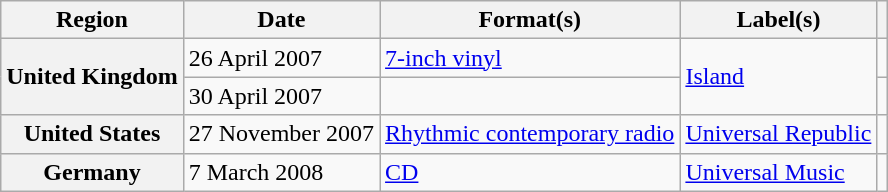<table class="wikitable plainrowheaders">
<tr>
<th scope="col">Region</th>
<th scope="col">Date</th>
<th scope="col">Format(s)</th>
<th scope="col">Label(s)</th>
<th scope="col"></th>
</tr>
<tr>
<th scope="row" rowspan="2">United Kingdom</th>
<td>26 April 2007</td>
<td><a href='#'>7-inch vinyl</a></td>
<td rowspan="2"><a href='#'>Island</a></td>
<td></td>
</tr>
<tr>
<td>30 April 2007</td>
<td></td>
<td></td>
</tr>
<tr>
<th scope="row">United States</th>
<td>27 November 2007</td>
<td><a href='#'>Rhythmic contemporary radio</a></td>
<td><a href='#'>Universal Republic</a></td>
<td></td>
</tr>
<tr>
<th scope="row">Germany</th>
<td>7 March 2008</td>
<td><a href='#'>CD</a></td>
<td><a href='#'>Universal Music</a></td>
<td></td>
</tr>
</table>
